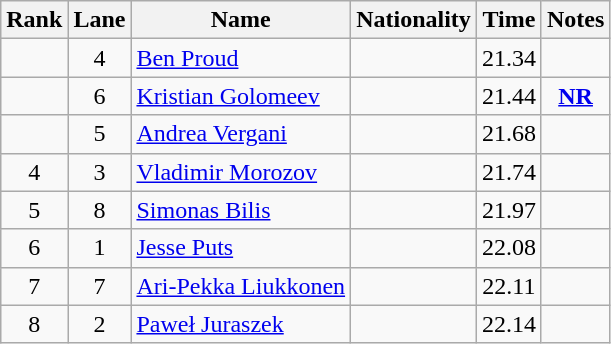<table class="wikitable sortable" style="text-align:center">
<tr>
<th>Rank</th>
<th>Lane</th>
<th>Name</th>
<th>Nationality</th>
<th>Time</th>
<th>Notes</th>
</tr>
<tr>
<td></td>
<td>4</td>
<td align=left><a href='#'>Ben Proud</a></td>
<td align=left></td>
<td>21.34</td>
<td></td>
</tr>
<tr>
<td></td>
<td>6</td>
<td align=left><a href='#'>Kristian Golomeev</a></td>
<td align=left></td>
<td>21.44</td>
<td><strong><a href='#'>NR</a></strong></td>
</tr>
<tr>
<td></td>
<td>5</td>
<td align=left><a href='#'>Andrea Vergani</a></td>
<td align=left></td>
<td>21.68</td>
<td></td>
</tr>
<tr>
<td>4</td>
<td>3</td>
<td align=left><a href='#'>Vladimir Morozov</a></td>
<td align=left></td>
<td>21.74</td>
<td></td>
</tr>
<tr>
<td>5</td>
<td>8</td>
<td align=left><a href='#'>Simonas Bilis</a></td>
<td align=left></td>
<td>21.97</td>
<td></td>
</tr>
<tr>
<td>6</td>
<td>1</td>
<td align=left><a href='#'>Jesse Puts</a></td>
<td align=left></td>
<td>22.08</td>
<td></td>
</tr>
<tr>
<td>7</td>
<td>7</td>
<td align=left><a href='#'>Ari-Pekka Liukkonen</a></td>
<td align=left></td>
<td>22.11</td>
<td></td>
</tr>
<tr>
<td>8</td>
<td>2</td>
<td align=left><a href='#'>Paweł Juraszek</a></td>
<td align=left></td>
<td>22.14</td>
<td></td>
</tr>
</table>
